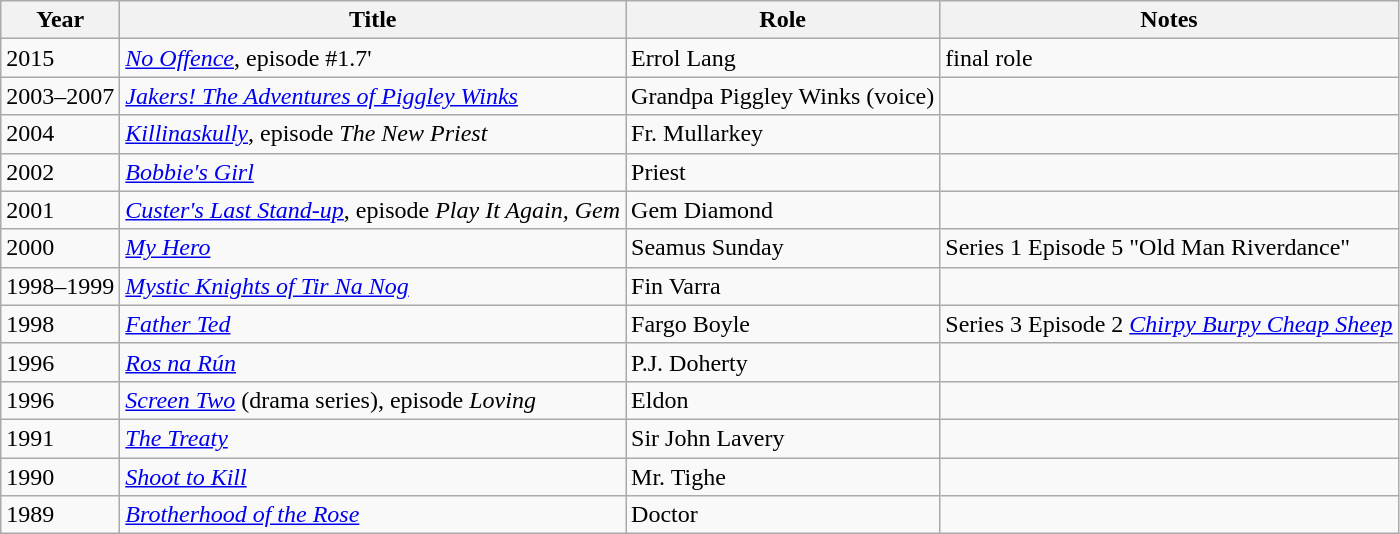<table class="wikitable sortable">
<tr>
<th>Year</th>
<th>Title</th>
<th>Role</th>
<th>Notes</th>
</tr>
<tr>
<td>2015</td>
<td><em><a href='#'>No Offence</a></em>, episode #1.7'</td>
<td>Errol Lang</td>
<td>final role</td>
</tr>
<tr>
<td>2003–2007</td>
<td><em><a href='#'>Jakers! The Adventures of Piggley Winks</a></em></td>
<td>Grandpa Piggley Winks (voice)</td>
<td></td>
</tr>
<tr>
<td>2004</td>
<td><em><a href='#'>Killinaskully</a></em>, episode <em>The New Priest</em></td>
<td>Fr. Mullarkey</td>
<td></td>
</tr>
<tr>
<td>2002</td>
<td><em><a href='#'>Bobbie's Girl</a></em></td>
<td>Priest</td>
<td></td>
</tr>
<tr>
<td>2001</td>
<td><em><a href='#'>Custer's Last Stand-up</a></em>, episode <em>Play It Again, Gem</em></td>
<td>Gem Diamond</td>
<td></td>
</tr>
<tr>
<td>2000</td>
<td><em><a href='#'>My Hero</a></em></td>
<td>Seamus Sunday</td>
<td>Series 1 Episode 5 "Old Man Riverdance"</td>
</tr>
<tr>
<td>1998–1999</td>
<td><em><a href='#'>Mystic Knights of Tir Na Nog</a></em></td>
<td>Fin Varra</td>
<td></td>
</tr>
<tr>
<td>1998</td>
<td><em><a href='#'>Father Ted</a></em></td>
<td>Fargo Boyle</td>
<td>Series 3 Episode 2 <em><a href='#'>Chirpy Burpy Cheap Sheep</a></em></td>
</tr>
<tr>
<td>1996</td>
<td><em><a href='#'>Ros na Rún</a></em></td>
<td>P.J. Doherty</td>
<td></td>
</tr>
<tr>
<td>1996</td>
<td><em><a href='#'>Screen Two</a></em> (drama series), episode <em>Loving</em></td>
<td>Eldon</td>
<td></td>
</tr>
<tr>
<td>1991</td>
<td><em><a href='#'>The Treaty</a></em></td>
<td>Sir John Lavery</td>
<td></td>
</tr>
<tr>
<td>1990</td>
<td><em><a href='#'>Shoot to Kill</a></em></td>
<td>Mr. Tighe</td>
<td></td>
</tr>
<tr>
<td>1989</td>
<td><em><a href='#'>Brotherhood of the Rose</a></em></td>
<td>Doctor</td>
<td></td>
</tr>
</table>
